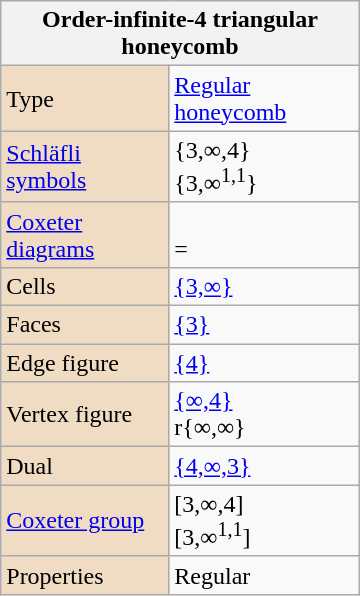<table class="wikitable" align="right" style="margin-left:10px" width=240>
<tr>
<th bgcolor=#efdcc3 colspan=2>Order-infinite-4 triangular honeycomb</th>
</tr>
<tr>
<td bgcolor=#efdcc3>Type</td>
<td><a href='#'>Regular honeycomb</a></td>
</tr>
<tr>
<td bgcolor=#efdcc3><a href='#'>Schläfli symbols</a></td>
<td>{3,∞,4}<br>{3,∞<sup>1,1</sup>}</td>
</tr>
<tr>
<td bgcolor=#efdcc3><a href='#'>Coxeter diagrams</a></td>
<td><br> = </td>
</tr>
<tr>
<td bgcolor=#efdcc3>Cells</td>
<td><a href='#'>{3,∞}</a> </td>
</tr>
<tr>
<td bgcolor=#efdcc3>Faces</td>
<td><a href='#'>{3}</a></td>
</tr>
<tr>
<td bgcolor=#efdcc3>Edge figure</td>
<td><a href='#'>{4}</a></td>
</tr>
<tr>
<td bgcolor=#efdcc3>Vertex figure</td>
<td><a href='#'>{∞,4}</a> <br>r{∞,∞} </td>
</tr>
<tr>
<td bgcolor=#efdcc3>Dual</td>
<td><a href='#'>{4,∞,3}</a></td>
</tr>
<tr>
<td bgcolor=#efdcc3><a href='#'>Coxeter group</a></td>
<td>[3,∞,4]<br>[3,∞<sup>1,1</sup>]</td>
</tr>
<tr>
<td bgcolor=#efdcc3>Properties</td>
<td>Regular</td>
</tr>
</table>
